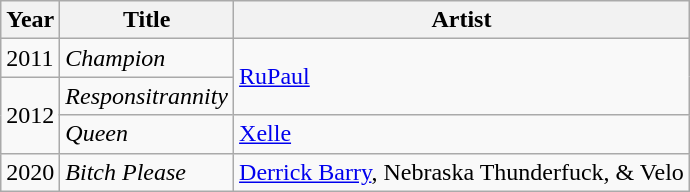<table class="wikitable plainrowheaders sortable">
<tr>
<th scope="col">Year</th>
<th scope="col">Title</th>
<th scope="col">Artist</th>
</tr>
<tr>
<td>2011</td>
<td><em>Champion</em></td>
<td rowspan="2"><a href='#'>RuPaul</a></td>
</tr>
<tr>
<td rowspan="2">2012</td>
<td><em>Responsitrannity</em></td>
</tr>
<tr>
<td scope="row"><em>Queen</em></td>
<td><a href='#'>Xelle</a></td>
</tr>
<tr>
<td>2020</td>
<td scope="row"><em>Bitch Please</em></td>
<td><a href='#'>Derrick Barry</a>, Nebraska Thunderfuck, & Velo</td>
</tr>
</table>
